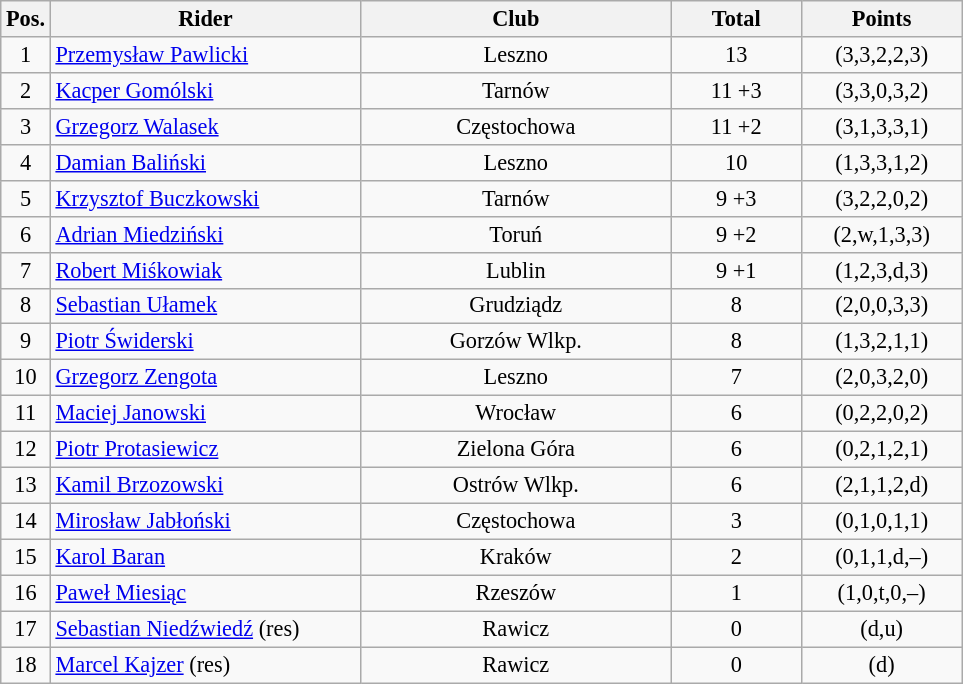<table class=wikitable style="font-size:93%;">
<tr>
<th width=25px>Pos.</th>
<th width=200px>Rider</th>
<th width=200px>Club</th>
<th width=80px>Total</th>
<th width=100px>Points</th>
</tr>
<tr align=center>
<td>1</td>
<td align=left><a href='#'>Przemysław Pawlicki</a></td>
<td>Leszno</td>
<td>13</td>
<td>(3,3,2,2,3)</td>
</tr>
<tr align=center>
<td>2</td>
<td align=left><a href='#'>Kacper Gomólski</a></td>
<td>Tarnów</td>
<td>11 +3</td>
<td>(3,3,0,3,2)</td>
</tr>
<tr align=center>
<td>3</td>
<td align=left><a href='#'>Grzegorz Walasek</a></td>
<td>Częstochowa</td>
<td>11 +2</td>
<td>(3,1,3,3,1)</td>
</tr>
<tr align=center>
<td>4</td>
<td align=left><a href='#'>Damian Baliński</a></td>
<td>Leszno</td>
<td>10</td>
<td>(1,3,3,1,2)</td>
</tr>
<tr align=center>
<td>5</td>
<td align=left><a href='#'>Krzysztof Buczkowski</a></td>
<td>Tarnów</td>
<td>9 +3</td>
<td>(3,2,2,0,2)</td>
</tr>
<tr align=center>
<td>6</td>
<td align=left><a href='#'>Adrian Miedziński</a></td>
<td>Toruń</td>
<td>9 +2</td>
<td>(2,w,1,3,3)</td>
</tr>
<tr align=center>
<td>7</td>
<td align=left><a href='#'>Robert Miśkowiak</a></td>
<td>Lublin</td>
<td>9 +1</td>
<td>(1,2,3,d,3)</td>
</tr>
<tr align=center>
<td>8</td>
<td align=left><a href='#'>Sebastian Ułamek</a></td>
<td>Grudziądz</td>
<td>8</td>
<td>(2,0,0,3,3)</td>
</tr>
<tr align=center>
<td>9</td>
<td align=left><a href='#'>Piotr Świderski</a></td>
<td>Gorzów Wlkp.</td>
<td>8</td>
<td>(1,3,2,1,1)</td>
</tr>
<tr align=center>
<td>10</td>
<td align=left><a href='#'>Grzegorz Zengota</a></td>
<td>Leszno</td>
<td>7</td>
<td>(2,0,3,2,0)</td>
</tr>
<tr align=center>
<td>11</td>
<td align=left><a href='#'>Maciej Janowski</a></td>
<td>Wrocław</td>
<td>6</td>
<td>(0,2,2,0,2)</td>
</tr>
<tr align=center>
<td>12</td>
<td align=left><a href='#'>Piotr Protasiewicz</a></td>
<td>Zielona Góra</td>
<td>6</td>
<td>(0,2,1,2,1)</td>
</tr>
<tr align=center>
<td>13</td>
<td align=left><a href='#'>Kamil Brzozowski</a></td>
<td>Ostrów Wlkp.</td>
<td>6</td>
<td>(2,1,1,2,d)</td>
</tr>
<tr align=center>
<td>14</td>
<td align=left><a href='#'>Mirosław Jabłoński</a></td>
<td>Częstochowa</td>
<td>3</td>
<td>(0,1,0,1,1)</td>
</tr>
<tr align=center>
<td>15</td>
<td align=left><a href='#'>Karol Baran</a></td>
<td>Kraków</td>
<td>2</td>
<td>(0,1,1,d,–)</td>
</tr>
<tr align=center>
<td>16</td>
<td align=left><a href='#'>Paweł Miesiąc</a></td>
<td>Rzeszów</td>
<td>1</td>
<td>(1,0,t,0,–)</td>
</tr>
<tr align=center>
<td>17</td>
<td align=left><a href='#'>Sebastian Niedźwiedź</a> (res)</td>
<td>Rawicz</td>
<td>0</td>
<td>(d,u)</td>
</tr>
<tr align=center>
<td>18</td>
<td align=left><a href='#'>Marcel Kajzer</a> (res)</td>
<td>Rawicz</td>
<td>0</td>
<td>(d)</td>
</tr>
</table>
